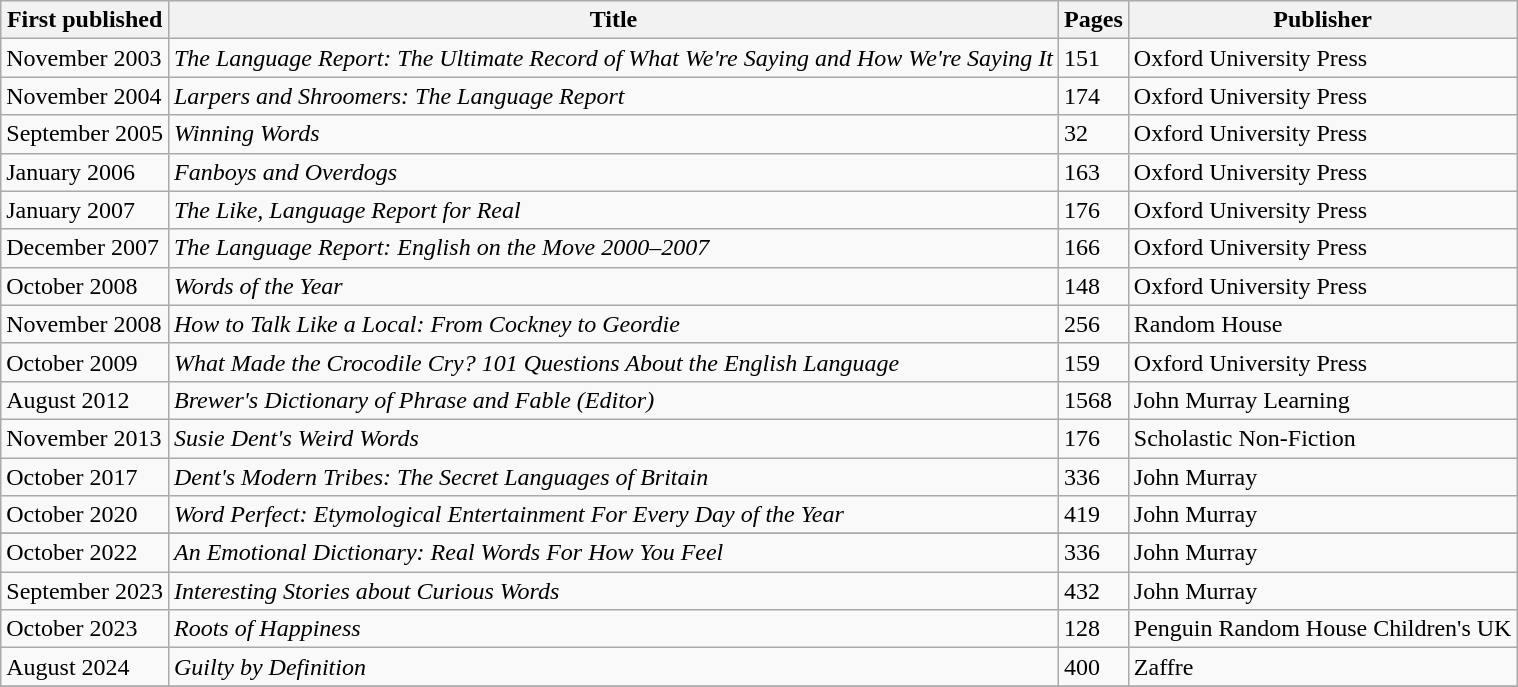<table class="wikitable">
<tr>
<th>First published</th>
<th>Title</th>
<th>Pages</th>
<th>Publisher</th>
</tr>
<tr>
<td>November 2003</td>
<td><em>The Language Report: The Ultimate Record of What We're Saying and How We're Saying It</em></td>
<td>151</td>
<td>Oxford University Press</td>
</tr>
<tr>
<td>November 2004</td>
<td><em>Larpers and Shroomers: The Language Report</em></td>
<td>174</td>
<td>Oxford University Press</td>
</tr>
<tr>
<td>September 2005</td>
<td><em>Winning Words</em></td>
<td>32</td>
<td>Oxford University Press</td>
</tr>
<tr>
<td>January 2006</td>
<td><em>Fanboys and Overdogs</em></td>
<td>163</td>
<td>Oxford University Press</td>
</tr>
<tr>
<td>January 2007</td>
<td><em>The Like, Language Report for Real</em></td>
<td>176</td>
<td>Oxford University Press</td>
</tr>
<tr>
<td>December 2007</td>
<td><em>The Language Report: English on the Move 2000–2007</em></td>
<td>166</td>
<td>Oxford University Press</td>
</tr>
<tr>
<td>October 2008</td>
<td><em>Words of the Year</em></td>
<td>148</td>
<td>Oxford University Press</td>
</tr>
<tr>
<td>November 2008</td>
<td><em>How to Talk Like a Local: From Cockney to Geordie</em></td>
<td>256</td>
<td>Random House</td>
</tr>
<tr>
<td>October 2009</td>
<td><em>What Made the Crocodile Cry? 101 Questions About the English Language</em></td>
<td>159</td>
<td>Oxford University Press</td>
</tr>
<tr>
<td>August 2012</td>
<td><em>Brewer's Dictionary of Phrase and Fable (Editor)</em></td>
<td>1568</td>
<td>John Murray Learning</td>
</tr>
<tr>
<td>November 2013</td>
<td><em>Susie Dent's Weird Words</em></td>
<td>176</td>
<td>Scholastic Non-Fiction</td>
</tr>
<tr>
<td>October 2017</td>
<td><em>Dent's Modern Tribes: The Secret Languages of Britain</em></td>
<td>336</td>
<td>John Murray</td>
</tr>
<tr>
<td>October 2020</td>
<td><em>Word Perfect: Etymological Entertainment For Every Day of the Year</em></td>
<td>419</td>
<td>John Murray</td>
</tr>
<tr>
</tr>
<tr>
<td>October 2022</td>
<td><em>An Emotional Dictionary: Real Words For How You Feel</em></td>
<td>336</td>
<td>John Murray</td>
</tr>
<tr>
<td>September 2023</td>
<td><em>Interesting Stories about Curious Words</em></td>
<td>432</td>
<td>John Murray</td>
</tr>
<tr>
<td>October 2023</td>
<td><em>Roots of Happiness</em></td>
<td>128</td>
<td>Penguin Random House Children's UK</td>
</tr>
<tr>
<td>August 2024</td>
<td><em>Guilty by Definition</em></td>
<td>400</td>
<td>Zaffre</td>
</tr>
<tr>
</tr>
</table>
